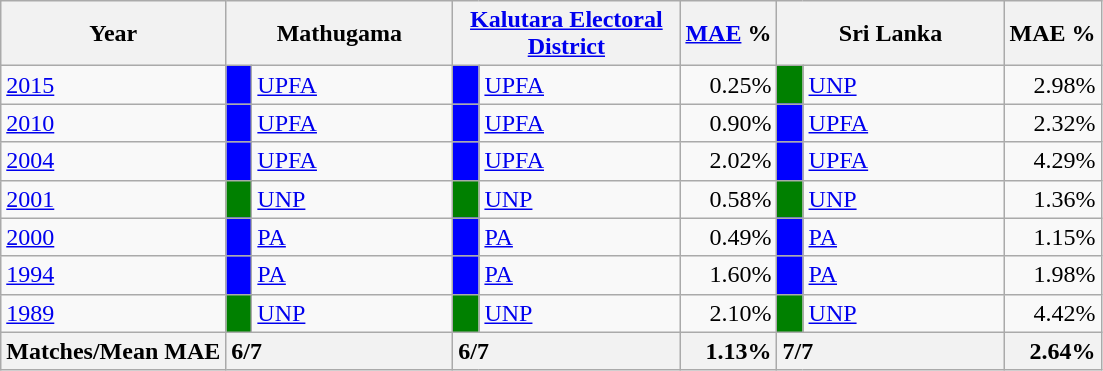<table class="wikitable">
<tr>
<th>Year</th>
<th colspan="2" width="144px">Mathugama</th>
<th colspan="2" width="144px"><a href='#'>Kalutara Electoral District</a></th>
<th><a href='#'>MAE</a> %</th>
<th colspan="2" width="144px">Sri Lanka</th>
<th>MAE %</th>
</tr>
<tr>
<td><a href='#'>2015</a></td>
<td style="background-color:blue;" width="10px"></td>
<td style="text-align:left;"><a href='#'>UPFA</a></td>
<td style="background-color:blue;" width="10px"></td>
<td style="text-align:left;"><a href='#'>UPFA</a></td>
<td style="text-align:right;">0.25%</td>
<td style="background-color:green;" width="10px"></td>
<td style="text-align:left;"><a href='#'>UNP</a></td>
<td style="text-align:right;">2.98%</td>
</tr>
<tr>
<td><a href='#'>2010</a></td>
<td style="background-color:blue;" width="10px"></td>
<td style="text-align:left;"><a href='#'>UPFA</a></td>
<td style="background-color:blue;" width="10px"></td>
<td style="text-align:left;"><a href='#'>UPFA</a></td>
<td style="text-align:right;">0.90%</td>
<td style="background-color:blue;" width="10px"></td>
<td style="text-align:left;"><a href='#'>UPFA</a></td>
<td style="text-align:right;">2.32%</td>
</tr>
<tr>
<td><a href='#'>2004</a></td>
<td style="background-color:blue;" width="10px"></td>
<td style="text-align:left;"><a href='#'>UPFA</a></td>
<td style="background-color:blue;" width="10px"></td>
<td style="text-align:left;"><a href='#'>UPFA</a></td>
<td style="text-align:right;">2.02%</td>
<td style="background-color:blue;" width="10px"></td>
<td style="text-align:left;"><a href='#'>UPFA</a></td>
<td style="text-align:right;">4.29%</td>
</tr>
<tr>
<td><a href='#'>2001</a></td>
<td style="background-color:green;" width="10px"></td>
<td style="text-align:left;"><a href='#'>UNP</a></td>
<td style="background-color:green;" width="10px"></td>
<td style="text-align:left;"><a href='#'>UNP</a></td>
<td style="text-align:right;">0.58%</td>
<td style="background-color:green;" width="10px"></td>
<td style="text-align:left;"><a href='#'>UNP</a></td>
<td style="text-align:right;">1.36%</td>
</tr>
<tr>
<td><a href='#'>2000</a></td>
<td style="background-color:blue;" width="10px"></td>
<td style="text-align:left;"><a href='#'>PA</a></td>
<td style="background-color:blue;" width="10px"></td>
<td style="text-align:left;"><a href='#'>PA</a></td>
<td style="text-align:right;">0.49%</td>
<td style="background-color:blue;" width="10px"></td>
<td style="text-align:left;"><a href='#'>PA</a></td>
<td style="text-align:right;">1.15%</td>
</tr>
<tr>
<td><a href='#'>1994</a></td>
<td style="background-color:blue;" width="10px"></td>
<td style="text-align:left;"><a href='#'>PA</a></td>
<td style="background-color:blue;" width="10px"></td>
<td style="text-align:left;"><a href='#'>PA</a></td>
<td style="text-align:right;">1.60%</td>
<td style="background-color:blue;" width="10px"></td>
<td style="text-align:left;"><a href='#'>PA</a></td>
<td style="text-align:right;">1.98%</td>
</tr>
<tr>
<td><a href='#'>1989</a></td>
<td style="background-color:green;" width="10px"></td>
<td style="text-align:left;"><a href='#'>UNP</a></td>
<td style="background-color:green;" width="10px"></td>
<td style="text-align:left;"><a href='#'>UNP</a></td>
<td style="text-align:right;">2.10%</td>
<td style="background-color:green;" width="10px"></td>
<td style="text-align:left;"><a href='#'>UNP</a></td>
<td style="text-align:right;">4.42%</td>
</tr>
<tr>
<th>Matches/Mean MAE</th>
<th style="text-align:left;"colspan="2" width="144px">6/7</th>
<th style="text-align:left;"colspan="2" width="144px">6/7</th>
<th style="text-align:right;">1.13%</th>
<th style="text-align:left;"colspan="2" width="144px">7/7</th>
<th style="text-align:right;">2.64%</th>
</tr>
</table>
